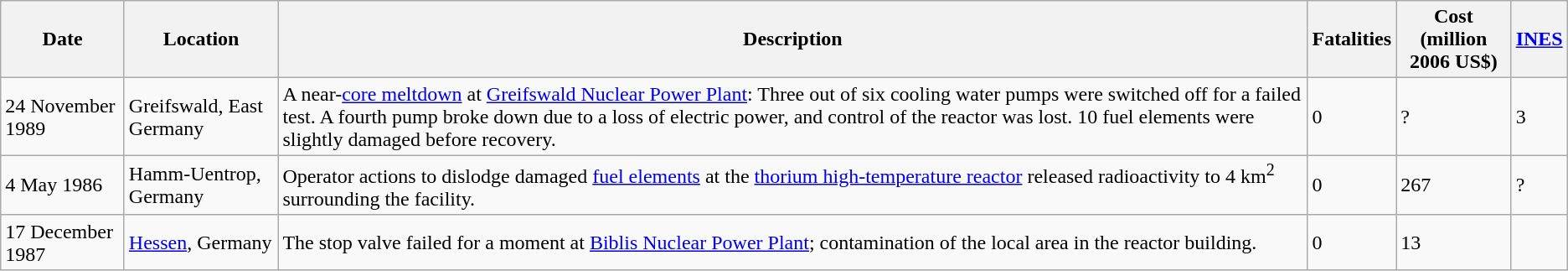<table class="wikitable sortable">
<tr>
<th>Date</th>
<th>Location</th>
<th>Description</th>
<th>Fatalities</th>
<th>Cost <br>(million 2006 US$)</th>
<th><a href='#'>INES</a></th>
</tr>
<tr>
<td>24 November 1989</td>
<td>Greifswald, East Germany</td>
<td>A near-<a href='#'>core meltdown</a> at <a href='#'>Greifswald Nuclear Power Plant</a>: Three out of six cooling water pumps were switched off for a failed test. A fourth pump broke down due to a loss of electric power, and control of the reactor was lost. 10 fuel elements were slightly damaged before recovery.</td>
<td>0</td>
<td>?</td>
<td>3</td>
</tr>
<tr>
<td>4 May 1986</td>
<td>Hamm-Uentrop, Germany</td>
<td>Operator actions to dislodge damaged <a href='#'>fuel elements</a> at the <a href='#'>thorium high-temperature reactor</a> released radioactivity to 4 km<sup>2</sup> surrounding the facility.</td>
<td>0</td>
<td>267</td>
<td>?</td>
</tr>
<tr>
<td>17 December 1987</td>
<td><a href='#'>Hessen</a>, Germany</td>
<td>The stop valve failed for a moment at <a href='#'>Biblis Nuclear Power Plant</a>; contamination of the local area in the reactor building.</td>
<td>0</td>
<td>13</td>
<td></td>
</tr>
</table>
